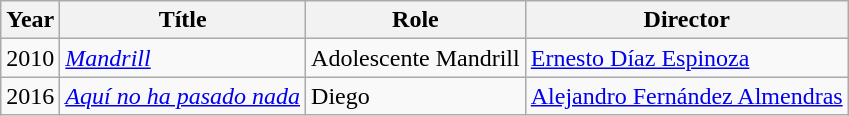<table class="wikitable">
<tr>
<th>Year</th>
<th>Títle</th>
<th>Role</th>
<th>Director</th>
</tr>
<tr>
<td>2010</td>
<td><em><a href='#'>Mandrill</a></em></td>
<td>Adolescente Mandrill</td>
<td><a href='#'>Ernesto Díaz Espinoza</a></td>
</tr>
<tr>
<td>2016</td>
<td><em><a href='#'>Aquí no ha pasado nada</a></em></td>
<td>Diego</td>
<td><a href='#'>Alejandro Fernández Almendras</a></td>
</tr>
</table>
